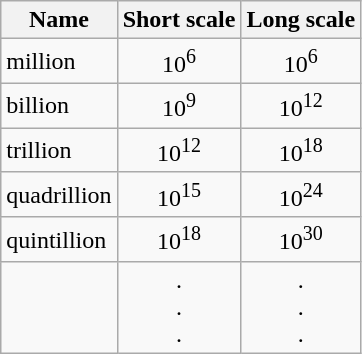<table class="wikitable" ">
<tr style="text-align:left;">
<th>Name</th>
<th>Short scale</th>
<th>Long scale</th>
</tr>
<tr>
<td>million</td>
<td style="text-align:center;">10<sup>6</sup></td>
<td style="text-align:center;">10<sup>6</sup></td>
</tr>
<tr>
<td>billion</td>
<td style="text-align:center;">10<sup>9</sup></td>
<td style="text-align:center;">10<sup>12</sup></td>
</tr>
<tr>
<td>trillion</td>
<td style="text-align:center;">10<sup>12</sup></td>
<td style="text-align:center;">10<sup>18</sup></td>
</tr>
<tr>
<td>quadrillion</td>
<td style="text-align:center;">10<sup>15</sup></td>
<td style="text-align:center;">10<sup>24</sup></td>
</tr>
<tr>
<td>quintillion</td>
<td style="text-align:center;">10<sup>18</sup></td>
<td style="text-align:center;">10<sup>30</sup></td>
</tr>
<tr valign="top">
<td></td>
<td style="text-align:center;">.<br>.<br>.</td>
<td style="text-align:center;">.<br>.<br>.</td>
</tr>
</table>
